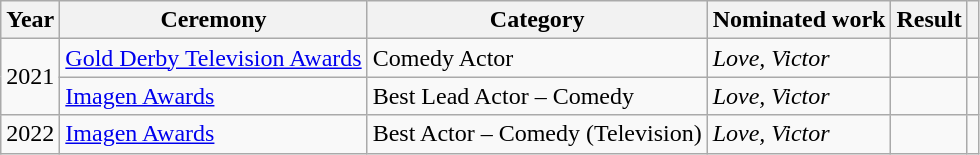<table class="wikitable sortable plainrowheaders">
<tr>
<th scope="col">Year</th>
<th scope="col">Ceremony</th>
<th scope="col">Category</th>
<th scope="col">Nominated work</th>
<th>Result</th>
<th class="unsortable" scope="col"></th>
</tr>
<tr>
<td rowspan="2">2021</td>
<td><a href='#'>Gold Derby Television Awards</a></td>
<td>Comedy Actor</td>
<td><em>Love, Victor</em></td>
<td></td>
<td style="text-align: center;"></td>
</tr>
<tr>
<td><a href='#'>Imagen Awards</a></td>
<td>Best Lead Actor – Comedy</td>
<td><em>Love, Victor</em></td>
<td></td>
<td style="text-align: center;"></td>
</tr>
<tr>
<td>2022</td>
<td><a href='#'>Imagen Awards</a></td>
<td>Best Actor – Comedy (Television)</td>
<td><em>Love, Victor</em></td>
<td></td>
<td style="text-align: center;"></td>
</tr>
</table>
